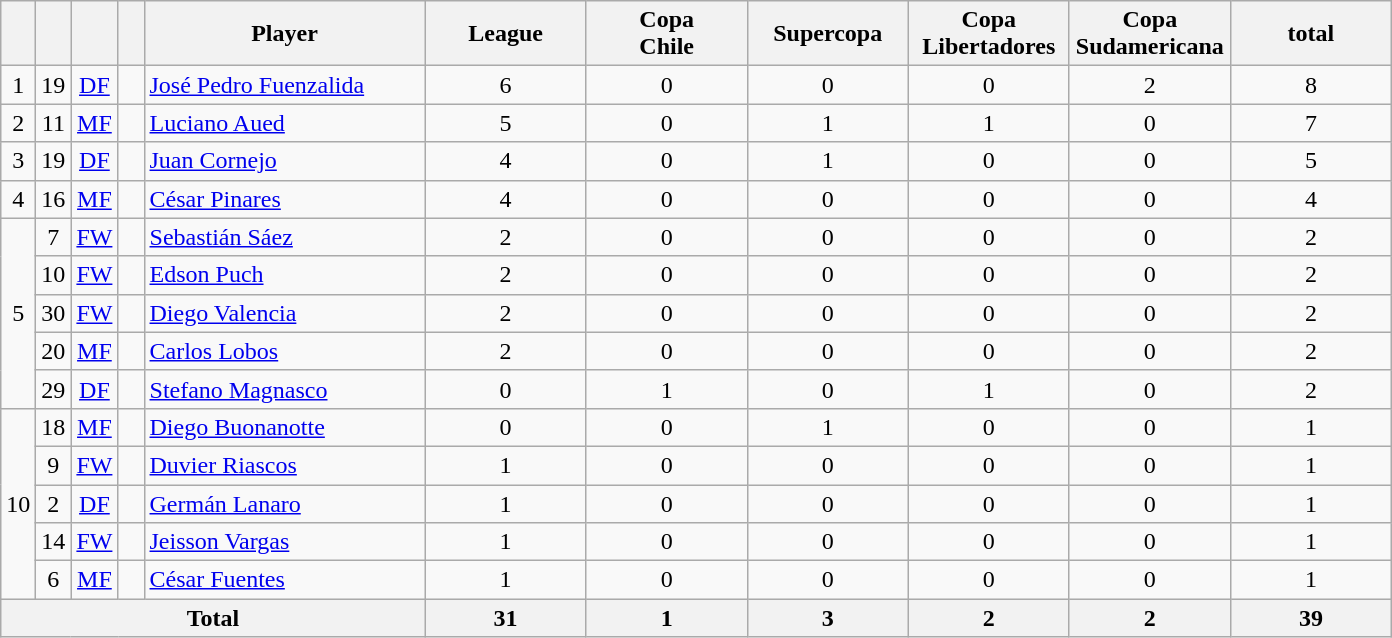<table class="wikitable sortable" style="text-align:center">
<tr>
<th width=10></th>
<th width=10></th>
<th width=10></th>
<th width=10></th>
<th width=180>Player</th>
<th width=100>League</th>
<th width=100>Copa<br>Chile</th>
<th width=100>Supercopa</th>
<th width=100>Copa<br>Libertadores</th>
<th width=100>Copa<br>Sudamericana</th>
<th width=100>total</th>
</tr>
<tr>
<td>1</td>
<td>19</td>
<td><a href='#'>DF</a></td>
<td></td>
<td align="left"><a href='#'>José Pedro Fuenzalida</a></td>
<td>6</td>
<td>0</td>
<td>0</td>
<td>0</td>
<td>2</td>
<td>8</td>
</tr>
<tr>
<td>2</td>
<td>11</td>
<td><a href='#'>MF</a></td>
<td></td>
<td align="left"><a href='#'>Luciano Aued</a></td>
<td>5</td>
<td>0</td>
<td>1</td>
<td>1</td>
<td>0</td>
<td>7</td>
</tr>
<tr>
<td>3</td>
<td>19</td>
<td><a href='#'>DF</a></td>
<td></td>
<td align="left"><a href='#'>Juan Cornejo</a></td>
<td>4</td>
<td>0</td>
<td>1</td>
<td>0</td>
<td>0</td>
<td>5</td>
</tr>
<tr>
<td>4</td>
<td>16</td>
<td><a href='#'>MF</a></td>
<td></td>
<td align="left"><a href='#'>César Pinares</a></td>
<td>4</td>
<td>0</td>
<td>0</td>
<td>0</td>
<td>0</td>
<td>4</td>
</tr>
<tr>
<td rowspan="5">5</td>
<td>7</td>
<td><a href='#'>FW</a></td>
<td></td>
<td align="left"><a href='#'>Sebastián Sáez</a></td>
<td>2</td>
<td>0</td>
<td>0</td>
<td>0</td>
<td>0</td>
<td>2</td>
</tr>
<tr>
<td>10</td>
<td><a href='#'>FW</a></td>
<td></td>
<td align="left"><a href='#'>Edson Puch</a></td>
<td>2</td>
<td>0</td>
<td>0</td>
<td>0</td>
<td>0</td>
<td>2</td>
</tr>
<tr>
<td>30</td>
<td><a href='#'>FW</a></td>
<td></td>
<td align="left"><a href='#'>Diego Valencia</a></td>
<td>2</td>
<td>0</td>
<td>0</td>
<td>0</td>
<td>0</td>
<td>2</td>
</tr>
<tr>
<td>20</td>
<td><a href='#'>MF</a></td>
<td></td>
<td align="left"><a href='#'>Carlos Lobos</a></td>
<td>2</td>
<td>0</td>
<td>0</td>
<td>0</td>
<td>0</td>
<td>2</td>
</tr>
<tr>
<td>29</td>
<td><a href='#'>DF</a></td>
<td></td>
<td align="left"><a href='#'>Stefano Magnasco</a></td>
<td>0</td>
<td>1</td>
<td>0</td>
<td>1</td>
<td>0</td>
<td>2</td>
</tr>
<tr>
<td rowspan="5">10</td>
<td>18</td>
<td><a href='#'>MF</a></td>
<td></td>
<td align="left"><a href='#'>Diego Buonanotte</a></td>
<td>0</td>
<td>0</td>
<td>1</td>
<td>0</td>
<td>0</td>
<td>1</td>
</tr>
<tr>
<td>9</td>
<td><a href='#'>FW</a></td>
<td></td>
<td align="left"><a href='#'>Duvier Riascos</a></td>
<td>1</td>
<td>0</td>
<td>0</td>
<td>0</td>
<td>0</td>
<td>1</td>
</tr>
<tr>
<td>2</td>
<td><a href='#'>DF</a></td>
<td></td>
<td align="left"><a href='#'>Germán Lanaro</a></td>
<td>1</td>
<td>0</td>
<td>0</td>
<td>0</td>
<td>0</td>
<td>1</td>
</tr>
<tr>
<td>14</td>
<td><a href='#'>FW</a></td>
<td></td>
<td align="left"><a href='#'>Jeisson Vargas</a></td>
<td>1</td>
<td>0</td>
<td>0</td>
<td>0</td>
<td>0</td>
<td>1</td>
</tr>
<tr>
<td>6</td>
<td><a href='#'>MF</a></td>
<td></td>
<td align="left"><a href='#'>César Fuentes</a></td>
<td>1</td>
<td>0</td>
<td>0</td>
<td>0</td>
<td>0</td>
<td>1</td>
</tr>
<tr>
<th colspan=5>Total</th>
<th>31</th>
<th>1</th>
<th>3</th>
<th>2</th>
<th>2</th>
<th>39</th>
</tr>
</table>
